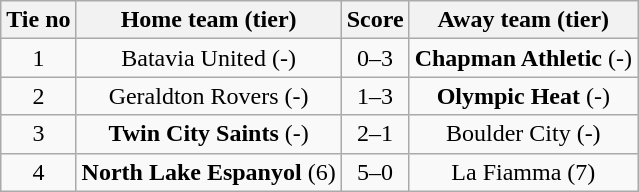<table class="wikitable" style="text-align:center">
<tr>
<th>Tie no</th>
<th>Home team (tier)</th>
<th>Score</th>
<th>Away team (tier)</th>
</tr>
<tr>
<td>1</td>
<td>Batavia United (-)</td>
<td>0–3</td>
<td><strong>Chapman Athletic</strong> (-)</td>
</tr>
<tr>
<td>2</td>
<td>Geraldton Rovers (-)</td>
<td>1–3</td>
<td><strong>Olympic Heat</strong> (-)</td>
</tr>
<tr>
<td>3</td>
<td><strong>Twin City Saints</strong> (-)</td>
<td>2–1</td>
<td>Boulder City (-)</td>
</tr>
<tr>
<td>4</td>
<td><strong>North Lake Espanyol</strong> (6)</td>
<td>5–0</td>
<td>La Fiamma (7)</td>
</tr>
</table>
